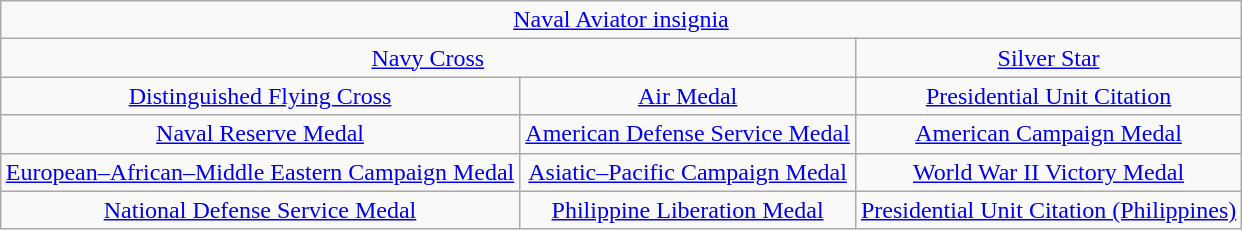<table class="wikitable" style="margin:1em auto; text-align:center;">
<tr>
<td colspan="3"><a href='#'>Naval Aviator insignia</a></td>
</tr>
<tr>
<td colspan="2"><a href='#'>Navy Cross</a></td>
<td><a href='#'>Silver Star</a></td>
</tr>
<tr>
<td><a href='#'>Distinguished Flying Cross</a></td>
<td><a href='#'>Air Medal</a></td>
<td><a href='#'>Presidential Unit Citation</a></td>
</tr>
<tr>
<td><a href='#'>Naval Reserve Medal</a></td>
<td><a href='#'>American Defense Service Medal</a></td>
<td><a href='#'>American Campaign Medal</a></td>
</tr>
<tr>
<td><a href='#'>European–African–Middle Eastern Campaign Medal</a></td>
<td><a href='#'>Asiatic–Pacific Campaign Medal</a></td>
<td><a href='#'>World War II Victory Medal</a></td>
</tr>
<tr>
<td><a href='#'>National Defense Service Medal</a></td>
<td><a href='#'>Philippine Liberation Medal</a></td>
<td><a href='#'>Presidential Unit Citation (Philippines)</a></td>
</tr>
</table>
